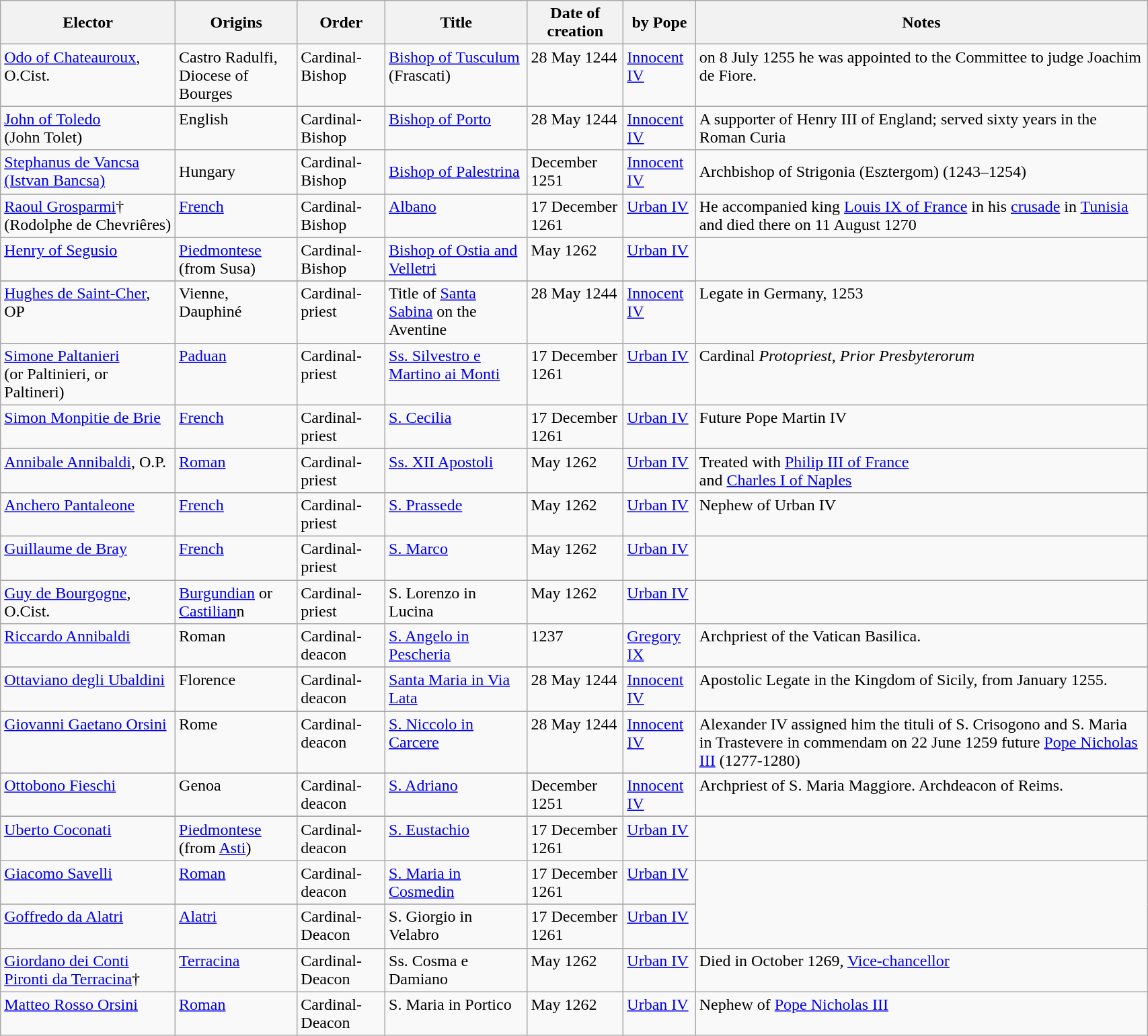<table class="wikitable sortable collapsible" style="width: 90%" style="margin: 2em auto 2em auto;">
<tr>
<th width="*">Elector</th>
<th width="*">Origins</th>
<th width="*">Order</th>
<th width="*">Title</th>
<th width="*">Date of creation</th>
<th width="*">by Pope</th>
<th width="*">Notes</th>
</tr>
<tr valign="top">
<td><a href='#'>Odo of Chateauroux</a>, O.Cist.</td>
<td>Castro Radulfi,<br>Diocese of Bourges</td>
<td>Cardinal-Bishop</td>
<td><a href='#'>Bishop of Tusculum</a> (Frascati)</td>
<td data-sort-value="1244-05-28">28 May 1244</td>
<td><a href='#'>Innocent IV</a></td>
<td>on 8 July 1255 he was appointed to the Committee to judge Joachim de Fiore.</td>
</tr>
<tr>
</tr>
<tr valign="top">
<td><a href='#'>John of Toledo</a><br>(John Tolet)</td>
<td>English</td>
<td>Cardinal-Bishop</td>
<td><a href='#'>Bishop of Porto</a></td>
<td data-sort-value="1244-05-28">28 May 1244</td>
<td><a href='#'>Innocent IV</a></td>
<td>A supporter of Henry III of England; served sixty years in the Roman Curia</td>
</tr>
<tr>
<td><a href='#'>Stephanus de Vancsa <br> (Istvan Bancsa)</a></td>
<td>Hungary</td>
<td>Cardinal-Bishop</td>
<td><a href='#'>Bishop of Palestrina</a></td>
<td data-sort-value="1251-12-00">December 1251</td>
<td><a href='#'>Innocent IV</a></td>
<td>Archbishop of Strigonia (Esztergom) (1243–1254)</td>
</tr>
<tr>
</tr>
<tr valign="top">
<td><a href='#'>Raoul Grosparmi</a>† (Rodolphe de Chevriêres)</td>
<td><a href='#'>French</a></td>
<td>Cardinal-Bishop</td>
<td><a href='#'>Albano</a></td>
<td data-sort-value="1261-12-17">17 December 1261</td>
<td><a href='#'>Urban IV</a></td>
<td>He accompanied king <a href='#'>Louis IX of France</a> in his <a href='#'>crusade</a> in <a href='#'>Tunisia</a> and died there on 11 August 1270</td>
</tr>
<tr valign="top">
<td><a href='#'>Henry of Segusio</a></td>
<td><a href='#'>Piedmontese</a> (from Susa)</td>
<td>Cardinal-Bishop</td>
<td><a href='#'>Bishop of Ostia and Velletri</a></td>
<td data-sort-value="1262-05-00">May 1262</td>
<td><a href='#'>Urban IV</a></td>
</tr>
<tr>
</tr>
<tr>
</tr>
<tr valign="top">
<td><a href='#'>Hughes de Saint-Cher</a>, OP</td>
<td>Vienne, Dauphiné</td>
<td>Cardinal-priest</td>
<td>Title of <a href='#'>Santa Sabina</a> on the Aventine</td>
<td data-sort-value="1244-05-28">28 May 1244</td>
<td><a href='#'>Innocent IV</a></td>
<td>Legate in Germany, 1253</td>
</tr>
<tr>
</tr>
<tr valign="top">
<td><a href='#'>Simone Paltanieri</a> <br>(or Paltinieri, or Paltineri)</td>
<td><a href='#'>Paduan</a></td>
<td>Cardinal-priest</td>
<td><a href='#'>Ss. Silvestro e Martino ai Monti</a></td>
<td data-sort-value="1261-12-17">17 December 1261</td>
<td><a href='#'>Urban IV</a></td>
<td>Cardinal <em>Protopriest</em>, <em>Prior Presbyterorum</em></td>
</tr>
<tr valign="top">
<td><a href='#'>Simon Monpitie de Brie</a></td>
<td><a href='#'>French</a></td>
<td>Cardinal-priest</td>
<td><a href='#'>S. Cecilia</a></td>
<td data-sort-value="1261-12-17">17 December 1261</td>
<td><a href='#'>Urban IV</a></td>
<td>Future Pope Martin IV</td>
</tr>
<tr>
</tr>
<tr valign="top">
<td><a href='#'>Annibale Annibaldi</a>, O.P.</td>
<td><a href='#'>Roman</a></td>
<td>Cardinal-priest</td>
<td><a href='#'>Ss. XII Apostoli</a></td>
<td data-sort-value="1262-05-00">May 1262</td>
<td><a href='#'>Urban IV</a></td>
<td>Treated with <a href='#'>Philip III of France</a><br>and <a href='#'>Charles I of Naples</a></td>
</tr>
<tr>
</tr>
<tr valign="top">
<td><a href='#'>Anchero Pantaleone</a></td>
<td><a href='#'>French</a></td>
<td>Cardinal-priest</td>
<td><a href='#'>S. Prassede</a></td>
<td data-sort-value="1262-05-00">May 1262</td>
<td><a href='#'>Urban IV</a></td>
<td>Nephew of Urban IV</td>
</tr>
<tr valign="top">
<td><a href='#'>Guillaume de Bray</a></td>
<td><a href='#'>French</a></td>
<td>Cardinal-priest</td>
<td><a href='#'>S. Marco</a></td>
<td data-sort-value="1262-05-00">May 1262</td>
<td><a href='#'>Urban IV</a></td>
<td></td>
</tr>
<tr valign="top">
<td><a href='#'>Guy de Bourgogne</a>, O.Cist.</td>
<td><a href='#'>Burgundian</a> or <a href='#'>Castilian</a>n</td>
<td>Cardinal-priest</td>
<td>S. Lorenzo in Lucina</td>
<td data-sort-value="1262-05-00">May 1262</td>
<td><a href='#'>Urban IV</a></td>
<td></td>
</tr>
<tr valign="top">
<td><a href='#'>Riccardo Annibaldi</a></td>
<td>Roman</td>
<td>Cardinal-deacon</td>
<td><a href='#'>S. Angelo in Pescheria</a></td>
<td data-sort-value="1237-00-00">1237</td>
<td><a href='#'>Gregory IX</a></td>
<td>Archpriest of the Vatican Basilica.</td>
</tr>
<tr>
</tr>
<tr valign="top">
<td><a href='#'>Ottaviano degli Ubaldini</a></td>
<td>Florence</td>
<td>Cardinal-deacon</td>
<td><a href='#'>Santa Maria in Via Lata</a></td>
<td data-sort-value="1244-05-28">28 May 1244</td>
<td><a href='#'>Innocent IV</a></td>
<td>Apostolic Legate in the Kingdom of Sicily, from January 1255.</td>
</tr>
<tr>
</tr>
<tr valign="top">
<td><a href='#'>Giovanni Gaetano Orsini</a></td>
<td>Rome</td>
<td>Cardinal-deacon</td>
<td><a href='#'>S. Niccolo in Carcere</a></td>
<td data-sort-value="1244-05-28">28 May 1244</td>
<td><a href='#'>Innocent IV</a></td>
<td>Alexander IV assigned him the tituli of S. Crisogono and S. Maria in Trastevere in commendam on 22 June 1259 future <a href='#'>Pope Nicholas III</a> (1277-1280)</td>
</tr>
<tr>
</tr>
<tr valign="top">
<td><a href='#'>Ottobono Fieschi</a></td>
<td>Genoa</td>
<td>Cardinal-deacon</td>
<td><a href='#'>S. Adriano</a></td>
<td data-sort-value="1251-12-00">December 1251</td>
<td><a href='#'>Innocent IV</a></td>
<td>Archpriest of S. Maria Maggiore. Archdeacon of Reims.</td>
</tr>
<tr>
</tr>
<tr valign="top">
<td><a href='#'>Uberto Coconati</a></td>
<td><a href='#'>Piedmontese</a> (from <a href='#'>Asti</a>)</td>
<td>Cardinal-deacon</td>
<td><a href='#'>S. Eustachio</a></td>
<td data-sort-value="1261-12-17">17 December 1261</td>
<td><a href='#'>Urban IV</a></td>
<td></td>
</tr>
<tr valign="top">
<td><a href='#'>Giacomo Savelli</a></td>
<td><a href='#'>Roman</a></td>
<td>Cardinal-deacon</td>
<td><a href='#'>S. Maria in Cosmedin</a></td>
<td data-sort-value="1261-12-17">17 December 1261</td>
<td><a href='#'>Urban IV</a></td>
</tr>
<tr>
</tr>
<tr>
</tr>
<tr valign="top">
<td><a href='#'>Goffredo da Alatri</a></td>
<td><a href='#'>Alatri</a></td>
<td>Cardinal-Deacon</td>
<td>S. Giorgio in Velabro</td>
<td data-sort-value="1261-12-17">17 December 1261</td>
<td><a href='#'>Urban IV</a></td>
</tr>
<tr>
</tr>
<tr>
</tr>
<tr valign="top">
<td><a href='#'>Giordano dei Conti Pironti da Terracina</a>†</td>
<td><a href='#'>Terracina</a></td>
<td>Cardinal-Deacon</td>
<td>Ss. Cosma e Damiano</td>
<td data-sort-value="1262-05-00">May 1262</td>
<td><a href='#'>Urban IV</a></td>
<td>Died in October 1269, <a href='#'>Vice-chancellor</a></td>
</tr>
<tr valign="top">
<td><a href='#'>Matteo Rosso Orsini</a></td>
<td><a href='#'>Roman</a></td>
<td>Cardinal-Deacon</td>
<td>S. Maria in Portico</td>
<td data-sort-value="1262-05-00">May 1262</td>
<td><a href='#'>Urban IV</a></td>
<td>Nephew of <a href='#'>Pope Nicholas III</a></td>
</tr>
</table>
